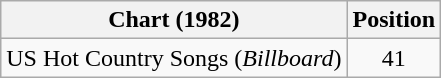<table class="wikitable">
<tr>
<th>Chart (1982)</th>
<th>Position</th>
</tr>
<tr>
<td>US Hot Country Songs (<em>Billboard</em>)</td>
<td align="center">41</td>
</tr>
</table>
